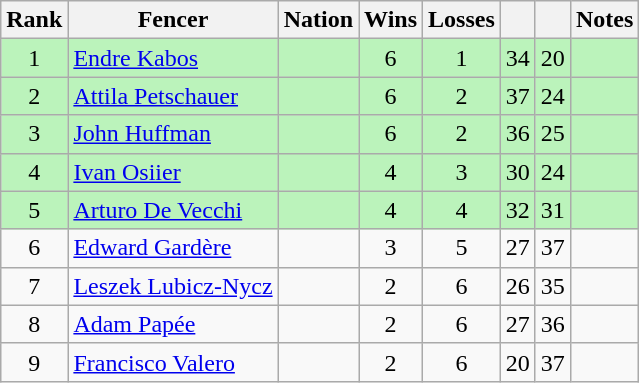<table class="wikitable sortable" style="text-align: center;">
<tr>
<th>Rank</th>
<th>Fencer</th>
<th>Nation</th>
<th>Wins</th>
<th>Losses</th>
<th></th>
<th></th>
<th>Notes</th>
</tr>
<tr style="background:#bbf3bb;">
<td>1</td>
<td align=left><a href='#'>Endre Kabos</a></td>
<td align=left></td>
<td>6</td>
<td>1</td>
<td>34</td>
<td>20</td>
<td></td>
</tr>
<tr style="background:#bbf3bb;">
<td>2</td>
<td align=left><a href='#'>Attila Petschauer</a></td>
<td align=left></td>
<td>6</td>
<td>2</td>
<td>37</td>
<td>24</td>
<td></td>
</tr>
<tr style="background:#bbf3bb;">
<td>3</td>
<td align=left><a href='#'>John Huffman</a></td>
<td align=left></td>
<td>6</td>
<td>2</td>
<td>36</td>
<td>25</td>
<td></td>
</tr>
<tr style="background:#bbf3bb;">
<td>4</td>
<td align=left><a href='#'>Ivan Osiier</a></td>
<td align=left></td>
<td>4</td>
<td>3</td>
<td>30</td>
<td>24</td>
<td></td>
</tr>
<tr style="background:#bbf3bb;">
<td>5</td>
<td align=left><a href='#'>Arturo De Vecchi</a></td>
<td align=left></td>
<td>4</td>
<td>4</td>
<td>32</td>
<td>31</td>
<td></td>
</tr>
<tr>
<td>6</td>
<td align=left><a href='#'>Edward Gardère</a></td>
<td align=left></td>
<td>3</td>
<td>5</td>
<td>27</td>
<td>37</td>
<td></td>
</tr>
<tr>
<td>7</td>
<td align=left><a href='#'>Leszek Lubicz-Nycz</a></td>
<td align=left></td>
<td>2</td>
<td>6</td>
<td>26</td>
<td>35</td>
<td></td>
</tr>
<tr>
<td>8</td>
<td align=left><a href='#'>Adam Papée</a></td>
<td align=left></td>
<td>2</td>
<td>6</td>
<td>27</td>
<td>36</td>
<td></td>
</tr>
<tr>
<td>9</td>
<td align=left><a href='#'>Francisco Valero</a></td>
<td align=left></td>
<td>2</td>
<td>6</td>
<td>20</td>
<td>37</td>
<td></td>
</tr>
</table>
